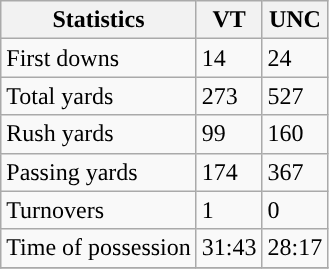<table class="wikitable" style="float: left;">
<tr>
<th>Statistics</th>
<th>VT</th>
<th>UNC</th>
</tr>
<tr>
<td>First downs</td>
<td>14</td>
<td>24</td>
</tr>
<tr>
<td>Total yards</td>
<td>273</td>
<td>527</td>
</tr>
<tr>
<td>Rush yards</td>
<td>99</td>
<td>160</td>
</tr>
<tr>
<td>Passing yards</td>
<td>174</td>
<td>367</td>
</tr>
<tr>
<td>Turnovers</td>
<td>1</td>
<td>0</td>
</tr>
<tr>
<td>Time of possession</td>
<td>31:43</td>
<td>28:17</td>
</tr>
<tr>
</tr>
</table>
